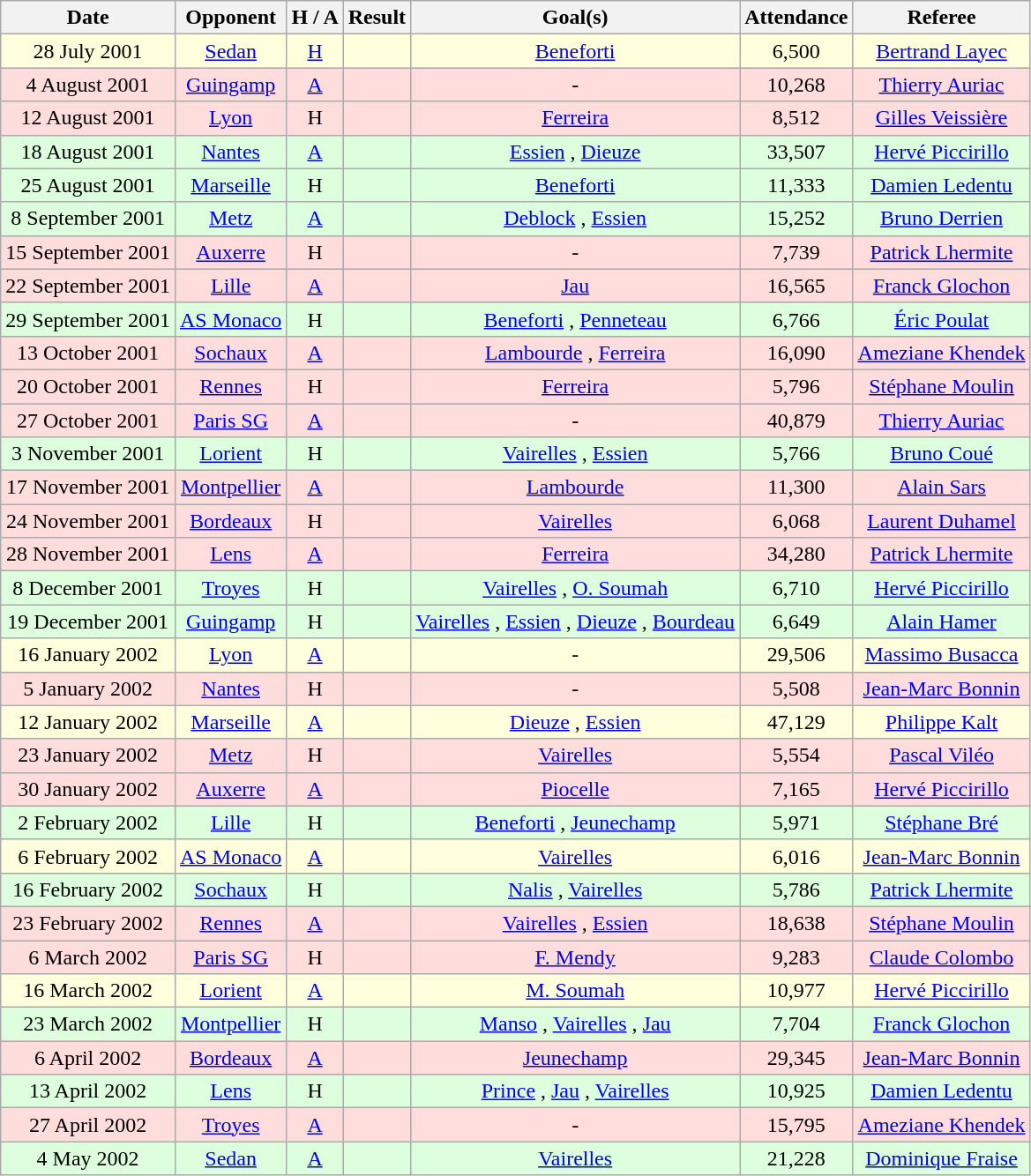<table class="wikitable sortable" style="text-align:center">
<tr>
<th class="sortable">Date</th>
<th>Opponent</th>
<th>H / A</th>
<th>Result</th>
<th>Goal(s)</th>
<th>Attendance</th>
<th>Referee</th>
</tr>
<tr style="background:#ffd;">
<td>28 July 2001</td>
<td><a href='#'>Sedan</a></td>
<td><a href='#'>H</a></td>
<td></td>
<td><a href='#'>Beneforti</a> </td>
<td>6,500</td>
<td><a href='#'>Bertrand Layec</a></td>
</tr>
<tr style="background:#fdd;">
<td>4 August 2001</td>
<td><a href='#'>Guingamp</a></td>
<td><a href='#'>A</a></td>
<td></td>
<td>-</td>
<td>10,268</td>
<td><a href='#'>Thierry Auriac</a></td>
</tr>
<tr style="background:#fdd;">
<td>12 August 2001</td>
<td><a href='#'>Lyon</a></td>
<td>H</td>
<td></td>
<td><a href='#'>Ferreira</a> </td>
<td>8,512</td>
<td><a href='#'>Gilles Veissière</a></td>
</tr>
<tr style="background:#dfd;">
<td>18 August 2001</td>
<td><a href='#'>Nantes</a></td>
<td><a href='#'>A</a></td>
<td></td>
<td><a href='#'>Essien</a> , <a href='#'>Dieuze</a> </td>
<td>33,507</td>
<td><a href='#'>Hervé Piccirillo</a></td>
</tr>
<tr style="background:#dfd;">
<td>25 August 2001</td>
<td><a href='#'>Marseille</a></td>
<td>H</td>
<td></td>
<td><a href='#'>Beneforti</a> </td>
<td>11,333</td>
<td><a href='#'>Damien Ledentu</a></td>
</tr>
<tr style="background:#dfd;">
<td>8 September 2001</td>
<td><a href='#'>Metz</a></td>
<td><a href='#'>A</a></td>
<td></td>
<td><a href='#'>Deblock</a> , <a href='#'>Essien</a> </td>
<td>15,252</td>
<td><a href='#'>Bruno Derrien</a></td>
</tr>
<tr style="background:#fdd;">
<td>15 September 2001</td>
<td><a href='#'>Auxerre</a></td>
<td>H</td>
<td></td>
<td>-</td>
<td>7,739</td>
<td><a href='#'>Patrick Lhermite</a></td>
</tr>
<tr style="background:#fdd;">
<td>22 September 2001</td>
<td><a href='#'>Lille</a></td>
<td><a href='#'>A</a></td>
<td></td>
<td><a href='#'>Jau</a> </td>
<td>16,565</td>
<td><a href='#'>Franck Glochon</a></td>
</tr>
<tr style="background:#dfd;">
<td>29 September 2001</td>
<td><a href='#'>AS Monaco</a></td>
<td>H</td>
<td></td>
<td><a href='#'>Beneforti</a> , <a href='#'>Penneteau</a> </td>
<td>6,766</td>
<td><a href='#'>Éric Poulat</a></td>
</tr>
<tr style="background:#fdd;">
<td>13 October 2001</td>
<td><a href='#'>Sochaux</a></td>
<td><a href='#'>A</a></td>
<td></td>
<td><a href='#'>Lambourde</a> , <a href='#'>Ferreira</a> </td>
<td>16,090</td>
<td><a href='#'>Ameziane Khendek</a></td>
</tr>
<tr style="background:#fdd;">
<td>20 October 2001</td>
<td><a href='#'>Rennes</a></td>
<td>H</td>
<td></td>
<td><a href='#'>Ferreira</a> </td>
<td>5,796</td>
<td><a href='#'>Stéphane Moulin</a></td>
</tr>
<tr style="background:#fdd;">
<td>27 October 2001</td>
<td><a href='#'>Paris SG</a></td>
<td><a href='#'>A</a></td>
<td></td>
<td>-</td>
<td>40,879</td>
<td><a href='#'>Thierry Auriac</a></td>
</tr>
<tr style="background:#dfd;">
<td>3 November 2001</td>
<td><a href='#'>Lorient</a></td>
<td>H</td>
<td></td>
<td><a href='#'>Vairelles</a> , <a href='#'>Essien</a> </td>
<td>5,766</td>
<td><a href='#'>Bruno Coué</a></td>
</tr>
<tr style="background:#fdd;">
<td>17 November 2001</td>
<td><a href='#'>Montpellier</a></td>
<td><a href='#'>A</a></td>
<td></td>
<td><a href='#'>Lambourde</a> </td>
<td>11,300</td>
<td><a href='#'>Alain Sars</a></td>
</tr>
<tr style="background:#fdd;">
<td>24 November 2001</td>
<td><a href='#'>Bordeaux</a></td>
<td>H</td>
<td></td>
<td><a href='#'>Vairelles</a> </td>
<td>6,068</td>
<td><a href='#'>Laurent Duhamel</a></td>
</tr>
<tr style="background:#fdd;">
<td>28 November 2001</td>
<td><a href='#'>Lens</a></td>
<td><a href='#'>A</a></td>
<td></td>
<td><a href='#'>Ferreira</a> </td>
<td>34,280</td>
<td><a href='#'>Patrick Lhermite</a></td>
</tr>
<tr style="background:#dfd;">
<td>8 December 2001</td>
<td><a href='#'>Troyes</a></td>
<td>H</td>
<td></td>
<td><a href='#'>Vairelles</a> , <a href='#'>O. Soumah</a> </td>
<td>6,710</td>
<td><a href='#'>Hervé Piccirillo</a></td>
</tr>
<tr style="background:#dfd;">
<td>19 December 2001</td>
<td><a href='#'>Guingamp</a></td>
<td>H</td>
<td></td>
<td><a href='#'>Vairelles</a> , <a href='#'>Essien</a> , <a href='#'>Dieuze</a> , <a href='#'>Bourdeau</a> </td>
<td>6,649</td>
<td> <a href='#'>Alain Hamer</a></td>
</tr>
<tr style="background:#ffd;">
<td>16 January 2002</td>
<td><a href='#'>Lyon</a></td>
<td><a href='#'>A</a></td>
<td></td>
<td>-</td>
<td>29,506</td>
<td> <a href='#'>Massimo Busacca</a></td>
</tr>
<tr style="background:#fdd;">
<td>5 January 2002</td>
<td><a href='#'>Nantes</a></td>
<td>H</td>
<td></td>
<td>-</td>
<td>5,508</td>
<td><a href='#'>Jean-Marc Bonnin</a></td>
</tr>
<tr style="background:#ffd;">
<td>12 January 2002</td>
<td><a href='#'>Marseille</a></td>
<td><a href='#'>A</a></td>
<td></td>
<td><a href='#'>Dieuze</a> , <a href='#'>Essien</a> </td>
<td>47,129</td>
<td><a href='#'>Philippe Kalt</a></td>
</tr>
<tr style="background:#fdd;">
<td>23 January 2002</td>
<td><a href='#'>Metz</a></td>
<td>H</td>
<td></td>
<td><a href='#'>Vairelles</a> </td>
<td>5,554</td>
<td><a href='#'>Pascal Viléo</a></td>
</tr>
<tr style="background:#fdd;">
<td>30 January 2002</td>
<td><a href='#'>Auxerre</a></td>
<td><a href='#'>A</a></td>
<td></td>
<td><a href='#'>Piocelle</a> </td>
<td>7,165</td>
<td><a href='#'>Hervé Piccirillo</a></td>
</tr>
<tr style="background:#dfd;">
<td>2 February 2002</td>
<td><a href='#'>Lille</a></td>
<td>H</td>
<td></td>
<td><a href='#'>Beneforti</a> , <a href='#'>Jeunechamp</a> </td>
<td>5,971</td>
<td><a href='#'>Stéphane Bré</a></td>
</tr>
<tr style="background:#ffd;">
<td>6 February 2002</td>
<td><a href='#'>AS Monaco</a></td>
<td><a href='#'>A</a></td>
<td></td>
<td><a href='#'>Vairelles</a> </td>
<td>6,016</td>
<td><a href='#'>Jean-Marc Bonnin</a></td>
</tr>
<tr style="background:#dfd;">
<td>16 February 2002</td>
<td><a href='#'>Sochaux</a></td>
<td>H</td>
<td></td>
<td><a href='#'>Nalis</a> , <a href='#'>Vairelles</a> </td>
<td>5,786</td>
<td><a href='#'>Patrick Lhermite</a></td>
</tr>
<tr style="background:#fdd;">
<td>23 February 2002</td>
<td><a href='#'>Rennes</a></td>
<td><a href='#'>A</a></td>
<td></td>
<td><a href='#'>Vairelles</a> , <a href='#'>Essien</a> </td>
<td>18,638</td>
<td><a href='#'>Stéphane Moulin</a></td>
</tr>
<tr style="background:#fdd;">
<td>6 March 2002</td>
<td><a href='#'>Paris SG</a></td>
<td>H</td>
<td></td>
<td><a href='#'>F. Mendy</a> </td>
<td>9,283</td>
<td><a href='#'>Claude Colombo</a></td>
</tr>
<tr style="background:#ffd;">
<td>16 March 2002</td>
<td><a href='#'>Lorient</a></td>
<td><a href='#'>A</a></td>
<td></td>
<td><a href='#'>M. Soumah</a> </td>
<td>10,977</td>
<td><a href='#'>Hervé Piccirillo</a></td>
</tr>
<tr style="background:#dfd;">
<td>23 March 2002</td>
<td><a href='#'>Montpellier</a></td>
<td>H</td>
<td></td>
<td><a href='#'>Manso</a> , <a href='#'>Vairelles</a> , <a href='#'>Jau</a> </td>
<td>7,704</td>
<td><a href='#'>Franck Glochon</a></td>
</tr>
<tr style="background:#fdd;">
<td>6 April 2002</td>
<td><a href='#'>Bordeaux</a></td>
<td><a href='#'>A</a></td>
<td></td>
<td><a href='#'>Jeunechamp</a> </td>
<td>29,345</td>
<td><a href='#'>Jean-Marc Bonnin</a></td>
</tr>
<tr style="background:#dfd;">
<td>13 April 2002</td>
<td><a href='#'>Lens</a></td>
<td>H</td>
<td></td>
<td><a href='#'>Prince</a> , <a href='#'>Jau</a> , <a href='#'>Vairelles</a> </td>
<td>10,925</td>
<td><a href='#'>Damien Ledentu</a></td>
</tr>
<tr style="background:#fdd;">
<td>27 April 2002</td>
<td><a href='#'>Troyes</a></td>
<td><a href='#'>A</a></td>
<td></td>
<td>-</td>
<td>15,795</td>
<td><a href='#'>Ameziane Khendek</a></td>
</tr>
<tr style="background:#dfd;">
<td>4 May 2002</td>
<td><a href='#'>Sedan</a></td>
<td><a href='#'>A</a></td>
<td></td>
<td><a href='#'>Vairelles</a> </td>
<td>21,228</td>
<td><a href='#'>Dominique Fraise</a></td>
</tr>
</table>
